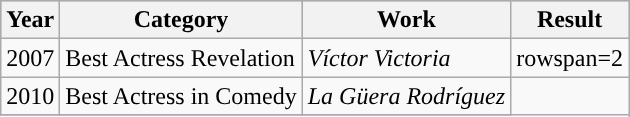<table class="wikitable">
<tr style="background:#b0c4de;">
<th>Year</th>
<th>Category</th>
<th>Work</th>
<th>Result</th>
</tr>
<tr>
<td>2007</td>
<td>Best Actress Revelation</td>
<td><em>Víctor Victoria</em></td>
<td>rowspan=2 </td>
</tr>
<tr>
<td>2010</td>
<td>Best Actress in Comedy</td>
<td><em>La Güera Rodríguez</em></td>
</tr>
<tr>
</tr>
</table>
